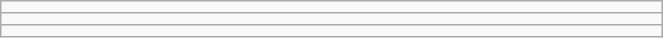<table class="wikitable" style=" text-align:center; font-size:110%;" width="35%">
<tr>
<td></td>
</tr>
<tr>
<td></td>
</tr>
<tr>
<td></td>
</tr>
</table>
